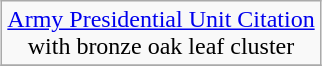<table class="wikitable" style="margin:1em auto; text-align:center;">
<tr>
<td colspan="3"><a href='#'>Army Presidential Unit Citation</a><br>with bronze oak leaf cluster</td>
</tr>
<tr>
</tr>
</table>
